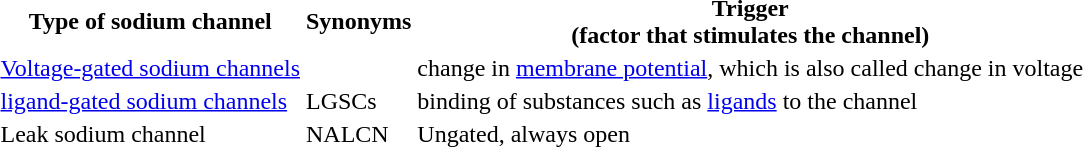<table>
<tr>
<th>Type of sodium channel</th>
<th>Synonyms</th>
<th>Trigger<br>(factor that stimulates the channel)</th>
</tr>
<tr>
<td><a href='#'>Voltage-gated sodium channels</a></td>
<td></td>
<td>change in <a href='#'>membrane potential</a>, which is also called change in voltage</td>
</tr>
<tr>
<td><a href='#'>ligand-gated sodium channels</a></td>
<td>LGSCs</td>
<td>binding of substances such as <a href='#'>ligands</a> to the channel</td>
</tr>
<tr>
<td>Leak sodium channel</td>
<td>NALCN</td>
<td>Ungated, always open</td>
</tr>
</table>
